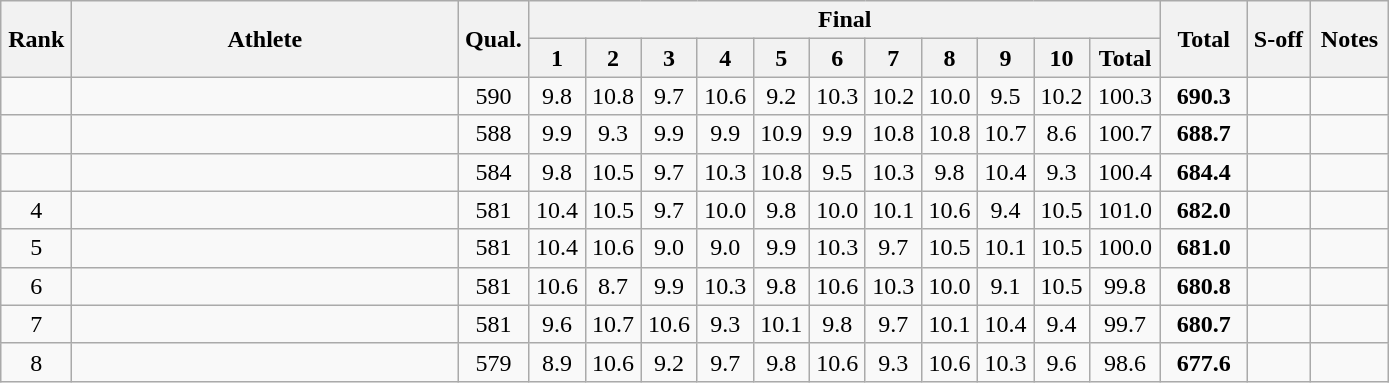<table class="wikitable" style="text-align:center">
<tr>
<th rowspan=2 width=40>Rank</th>
<th rowspan=2 width=250>Athlete</th>
<th rowspan=2 width=40>Qual.</th>
<th colspan=11>Final</th>
<th rowspan=2 width=50>Total</th>
<th rowspan=2 width=35>S-off</th>
<th rowspan=2 width=45>Notes</th>
</tr>
<tr>
<th width=30>1</th>
<th width=30>2</th>
<th width=30>3</th>
<th width=30>4</th>
<th width=30>5</th>
<th width=30>6</th>
<th width=30>7</th>
<th width=30>8</th>
<th width=30>9</th>
<th width=30>10</th>
<th width=40>Total</th>
</tr>
<tr>
<td></td>
<td align=left></td>
<td>590</td>
<td>9.8</td>
<td>10.8</td>
<td>9.7</td>
<td>10.6</td>
<td>9.2</td>
<td>10.3</td>
<td>10.2</td>
<td>10.0</td>
<td>9.5</td>
<td>10.2</td>
<td>100.3</td>
<td><strong>690.3</strong></td>
<td></td>
<td></td>
</tr>
<tr>
<td></td>
<td align=left></td>
<td>588</td>
<td>9.9</td>
<td>9.3</td>
<td>9.9</td>
<td>9.9</td>
<td>10.9</td>
<td>9.9</td>
<td>10.8</td>
<td>10.8</td>
<td>10.7</td>
<td>8.6</td>
<td>100.7</td>
<td><strong>688.7</strong></td>
<td></td>
<td></td>
</tr>
<tr>
<td></td>
<td align=left></td>
<td>584</td>
<td>9.8</td>
<td>10.5</td>
<td>9.7</td>
<td>10.3</td>
<td>10.8</td>
<td>9.5</td>
<td>10.3</td>
<td>9.8</td>
<td>10.4</td>
<td>9.3</td>
<td>100.4</td>
<td><strong>684.4</strong></td>
<td></td>
<td></td>
</tr>
<tr>
<td>4</td>
<td align=left></td>
<td>581</td>
<td>10.4</td>
<td>10.5</td>
<td>9.7</td>
<td>10.0</td>
<td>9.8</td>
<td>10.0</td>
<td>10.1</td>
<td>10.6</td>
<td>9.4</td>
<td>10.5</td>
<td>101.0</td>
<td><strong>682.0</strong></td>
<td></td>
<td></td>
</tr>
<tr>
<td>5</td>
<td align=left></td>
<td>581</td>
<td>10.4</td>
<td>10.6</td>
<td>9.0</td>
<td>9.0</td>
<td>9.9</td>
<td>10.3</td>
<td>9.7</td>
<td>10.5</td>
<td>10.1</td>
<td>10.5</td>
<td>100.0</td>
<td><strong>681.0</strong></td>
<td></td>
<td></td>
</tr>
<tr>
<td>6</td>
<td align=left></td>
<td>581</td>
<td>10.6</td>
<td>8.7</td>
<td>9.9</td>
<td>10.3</td>
<td>9.8</td>
<td>10.6</td>
<td>10.3</td>
<td>10.0</td>
<td>9.1</td>
<td>10.5</td>
<td>99.8</td>
<td><strong>680.8</strong></td>
<td></td>
<td></td>
</tr>
<tr>
<td>7</td>
<td align=left></td>
<td>581</td>
<td>9.6</td>
<td>10.7</td>
<td>10.6</td>
<td>9.3</td>
<td>10.1</td>
<td>9.8</td>
<td>9.7</td>
<td>10.1</td>
<td>10.4</td>
<td>9.4</td>
<td>99.7</td>
<td><strong>680.7</strong></td>
<td></td>
<td></td>
</tr>
<tr>
<td>8</td>
<td align=left></td>
<td>579</td>
<td>8.9</td>
<td>10.6</td>
<td>9.2</td>
<td>9.7</td>
<td>9.8</td>
<td>10.6</td>
<td>9.3</td>
<td>10.6</td>
<td>10.3</td>
<td>9.6</td>
<td>98.6</td>
<td><strong>677.6</strong></td>
<td></td>
<td></td>
</tr>
</table>
